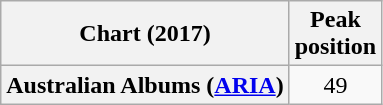<table class="wikitable plainrowheaders" style="text-align:center">
<tr>
<th scope="col">Chart (2017)</th>
<th scope="col">Peak<br> position</th>
</tr>
<tr>
<th scope="row">Australian Albums (<a href='#'>ARIA</a>)</th>
<td>49</td>
</tr>
</table>
